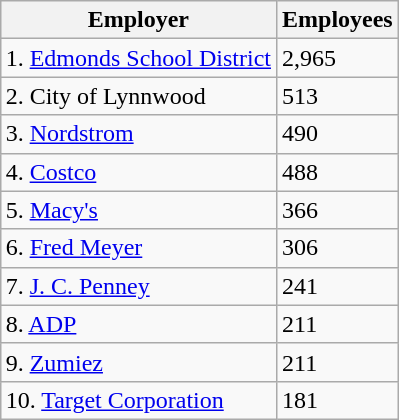<table class="wikitable" style="float:right; clear:right; margin:0 0 0.5em 1em;">
<tr>
<th>Employer</th>
<th>Employees</th>
</tr>
<tr>
<td>1. <a href='#'>Edmonds School District</a></td>
<td>2,965</td>
</tr>
<tr>
<td>2. City of Lynnwood</td>
<td>513</td>
</tr>
<tr>
<td>3. <a href='#'>Nordstrom</a></td>
<td>490</td>
</tr>
<tr>
<td>4. <a href='#'>Costco</a></td>
<td>488</td>
</tr>
<tr>
<td>5. <a href='#'>Macy's</a></td>
<td>366</td>
</tr>
<tr>
<td>6. <a href='#'>Fred Meyer</a></td>
<td>306</td>
</tr>
<tr>
<td>7. <a href='#'>J. C. Penney</a></td>
<td>241</td>
</tr>
<tr>
<td>8. <a href='#'>ADP</a></td>
<td>211</td>
</tr>
<tr>
<td>9. <a href='#'>Zumiez</a></td>
<td>211</td>
</tr>
<tr>
<td>10. <a href='#'>Target Corporation</a></td>
<td>181</td>
</tr>
</table>
